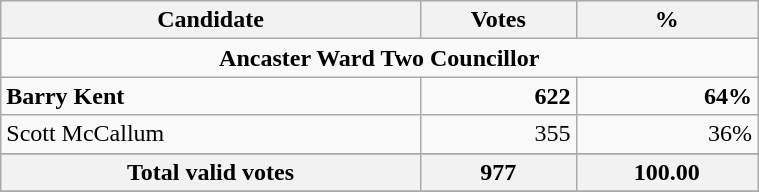<table class="wikitable" width="40%">
<tr>
<th>Candidate</th>
<th>Votes</th>
<th>%</th>
</tr>
<tr>
<td colspan="3" align="center"><strong>Ancaster Ward Two Councillor</strong></td>
</tr>
<tr>
<td align="left"><strong>Barry Kent</strong></td>
<td align="right"><strong>622</strong></td>
<td align="right"><strong>64%</strong></td>
</tr>
<tr>
<td align="left">Scott McCallum</td>
<td align="right">355</td>
<td align="right">36%</td>
</tr>
<tr>
</tr>
<tr bgcolor="#EEEEEE">
<th align="left">Total valid votes</th>
<th align="right">977</th>
<th align="right">100.00</th>
</tr>
<tr>
</tr>
</table>
